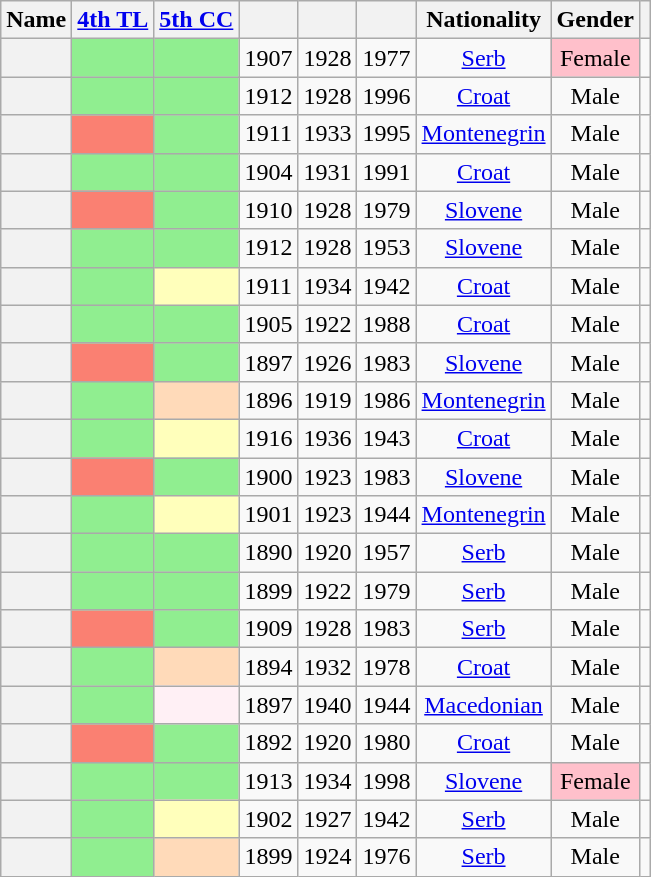<table class="wikitable sortable" style=text-align:center>
<tr>
<th scope="col">Name</th>
<th scope="col"><a href='#'>4th TL</a></th>
<th scope="col"><a href='#'>5th CC</a></th>
<th scope="col"></th>
<th scope="col"></th>
<th scope="col"></th>
<th scope="col">Nationality</th>
<th scope="col">Gender</th>
<th scope="col" class="unsortable"></th>
</tr>
<tr>
<th align="center" scope="row" style="font-weight:normal;"></th>
<td bgcolor = LightGreen></td>
<td bgcolor = LightGreen></td>
<td>1907</td>
<td>1928</td>
<td>1977</td>
<td><a href='#'>Serb</a></td>
<td style="background: Pink">Female</td>
<td></td>
</tr>
<tr>
<th align="center" scope="row" style="font-weight:normal;"></th>
<td bgcolor = LightGreen></td>
<td bgcolor = LightGreen></td>
<td>1912</td>
<td>1928</td>
<td>1996</td>
<td><a href='#'>Croat</a></td>
<td>Male</td>
<td></td>
</tr>
<tr>
<th align="center" scope="row" style="font-weight:normal;"></th>
<td bgcolor = Salmon></td>
<td bgcolor = LightGreen></td>
<td>1911</td>
<td>1933</td>
<td>1995</td>
<td><a href='#'>Montenegrin</a></td>
<td>Male</td>
<td></td>
</tr>
<tr>
<th align="center" scope="row" style="font-weight:normal;"></th>
<td bgcolor = LightGreen></td>
<td bgcolor = LightGreen></td>
<td>1904</td>
<td>1931</td>
<td>1991</td>
<td><a href='#'>Croat</a></td>
<td>Male</td>
<td></td>
</tr>
<tr>
<th align="center" scope="row" style="font-weight:normal;"></th>
<td bgcolor = Salmon></td>
<td bgcolor = LightGreen></td>
<td>1910</td>
<td>1928</td>
<td>1979</td>
<td><a href='#'>Slovene</a></td>
<td>Male</td>
<td></td>
</tr>
<tr>
<th align="center" scope="row" style="font-weight:normal;"></th>
<td bgcolor = LightGreen></td>
<td bgcolor = LightGreen></td>
<td>1912</td>
<td>1928</td>
<td>1953</td>
<td><a href='#'>Slovene</a></td>
<td>Male</td>
<td></td>
</tr>
<tr>
<th align="center" scope="row" style="font-weight:normal;"></th>
<td bgcolor = LightGreen></td>
<td bgcolor = ffffbb></td>
<td>1911</td>
<td>1934</td>
<td>1942</td>
<td><a href='#'>Croat</a></td>
<td>Male</td>
<td></td>
</tr>
<tr>
<th align="center" scope="row" style="font-weight:normal;"></th>
<td bgcolor = LightGreen></td>
<td bgcolor = LightGreen></td>
<td>1905</td>
<td>1922</td>
<td>1988</td>
<td><a href='#'>Croat</a></td>
<td>Male</td>
<td></td>
</tr>
<tr>
<th align="center" scope="row" style="font-weight:normal;"></th>
<td bgcolor = Salmon></td>
<td bgcolor = LightGreen></td>
<td>1897</td>
<td>1926</td>
<td>1983</td>
<td><a href='#'>Slovene</a></td>
<td>Male</td>
<td></td>
</tr>
<tr>
<th align="center" scope="row" style="font-weight:normal;"></th>
<td bgcolor = LightGreen></td>
<td bgcolor = PeachPuff></td>
<td>1896</td>
<td>1919</td>
<td>1986</td>
<td><a href='#'>Montenegrin</a></td>
<td>Male</td>
<td></td>
</tr>
<tr>
<th align="center" scope="row" style="font-weight:normal;"></th>
<td bgcolor = LightGreen></td>
<td bgcolor = ffffbb></td>
<td>1916</td>
<td>1936</td>
<td>1943</td>
<td><a href='#'>Croat</a></td>
<td>Male</td>
<td></td>
</tr>
<tr>
<th align="center" scope="row" style="font-weight:normal;"></th>
<td bgcolor = Salmon></td>
<td bgcolor = LightGreen></td>
<td>1900</td>
<td>1923</td>
<td>1983</td>
<td><a href='#'>Slovene</a></td>
<td>Male</td>
<td></td>
</tr>
<tr>
<th align="center" scope="row" style="font-weight:normal;"></th>
<td bgcolor = LightGreen></td>
<td bgcolor = ffffbb></td>
<td>1901</td>
<td>1923</td>
<td>1944</td>
<td><a href='#'>Montenegrin</a></td>
<td>Male</td>
<td></td>
</tr>
<tr>
<th align="center" scope="row" style="font-weight:normal;"></th>
<td bgcolor = LightGreen></td>
<td bgcolor = LightGreen></td>
<td>1890</td>
<td>1920</td>
<td>1957</td>
<td><a href='#'>Serb</a></td>
<td>Male</td>
<td></td>
</tr>
<tr>
<th align="center" scope="row" style="font-weight:normal;"></th>
<td bgcolor = LightGreen></td>
<td bgcolor = LightGreen></td>
<td>1899</td>
<td>1922</td>
<td>1979</td>
<td><a href='#'>Serb</a></td>
<td>Male</td>
<td></td>
</tr>
<tr>
<th align="center" scope="row" style="font-weight:normal;"></th>
<td bgcolor = Salmon></td>
<td bgcolor = LightGreen></td>
<td>1909</td>
<td>1928</td>
<td>1983</td>
<td><a href='#'>Serb</a></td>
<td>Male</td>
<td></td>
</tr>
<tr>
<th align="center" scope="row" style="font-weight:normal;"></th>
<td bgcolor = LightGreen></td>
<td bgcolor = PeachPuff></td>
<td>1894</td>
<td>1932</td>
<td>1978</td>
<td><a href='#'>Croat</a></td>
<td>Male</td>
<td></td>
</tr>
<tr>
<th align="center" scope="row" style="font-weight:normal;"></th>
<td bgcolor = LightGreen></td>
<td bgcolor = LavenderBlush></td>
<td>1897</td>
<td>1940</td>
<td>1944</td>
<td><a href='#'>Macedonian</a></td>
<td>Male</td>
<td></td>
</tr>
<tr>
<th align="center" scope="row" style="font-weight:normal;"></th>
<td bgcolor = Salmon></td>
<td bgcolor = LightGreen></td>
<td>1892</td>
<td>1920</td>
<td>1980</td>
<td><a href='#'>Croat</a></td>
<td>Male</td>
<td></td>
</tr>
<tr>
<th align="center" scope="row" style="font-weight:normal;"></th>
<td bgcolor = LightGreen></td>
<td bgcolor = LightGreen></td>
<td>1913</td>
<td>1934</td>
<td>1998</td>
<td><a href='#'>Slovene</a></td>
<td style="background: Pink">Female</td>
<td></td>
</tr>
<tr>
<th align="center" scope="row" style="font-weight:normal;"></th>
<td bgcolor = LightGreen></td>
<td bgcolor = ffffbb></td>
<td>1902</td>
<td>1927</td>
<td>1942</td>
<td><a href='#'>Serb</a></td>
<td>Male</td>
<td></td>
</tr>
<tr>
<th align="center" scope="row" style="font-weight:normal;"></th>
<td bgcolor = LightGreen></td>
<td bgcolor = PeachPuff></td>
<td>1899</td>
<td>1924</td>
<td>1976</td>
<td><a href='#'>Serb</a></td>
<td>Male</td>
<td></td>
</tr>
</table>
